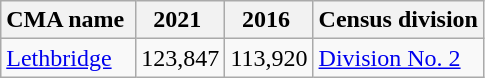<table class="wikitable sortable">
<tr>
<th>CMA name </th>
<th>2021 </th>
<th>2016 </th>
<th>Census division</th>
</tr>
<tr>
<td><a href='#'>Lethbridge</a></td>
<td>123,847</td>
<td>113,920</td>
<td><a href='#'>Division No. 2</a></td>
</tr>
</table>
